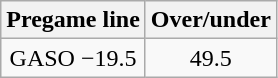<table class="wikitable">
<tr align="center">
<th style=>Pregame line</th>
<th style=>Over/under</th>
</tr>
<tr align="center">
<td>GASO −19.5</td>
<td>49.5</td>
</tr>
</table>
